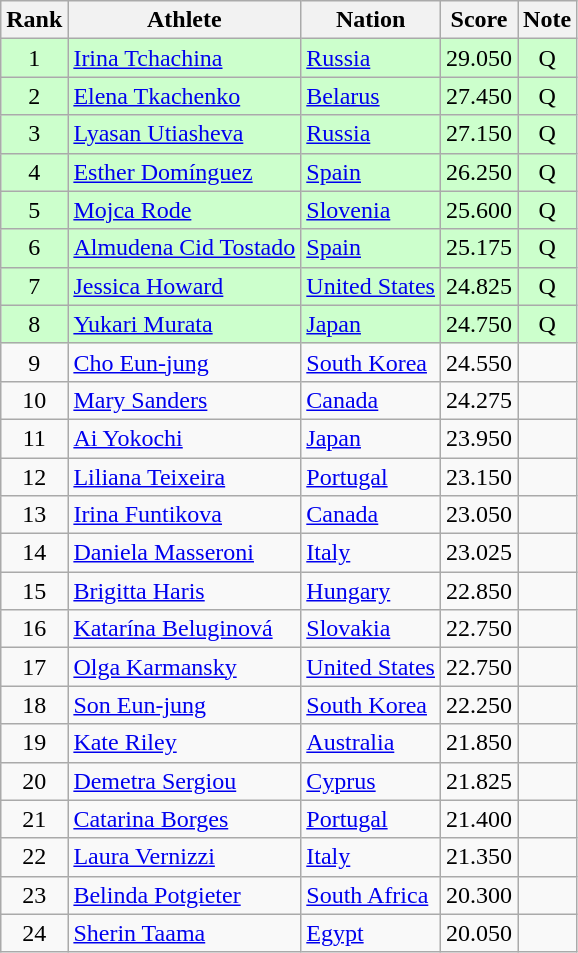<table class="wikitable sortable" style="text-align:center">
<tr>
<th>Rank</th>
<th>Athlete</th>
<th>Nation</th>
<th>Score</th>
<th>Note</th>
</tr>
<tr bgcolor=ccffcc>
<td>1</td>
<td align=left><a href='#'>Irina Tchachina</a></td>
<td align=left> <a href='#'>Russia</a></td>
<td>29.050</td>
<td>Q</td>
</tr>
<tr bgcolor=ccffcc>
<td>2</td>
<td align=left><a href='#'>Elena Tkachenko</a></td>
<td align=left> <a href='#'>Belarus</a></td>
<td>27.450</td>
<td>Q</td>
</tr>
<tr bgcolor=ccffcc>
<td>3</td>
<td align=left><a href='#'>Lyasan Utiasheva</a></td>
<td align=left> <a href='#'>Russia</a></td>
<td>27.150</td>
<td>Q</td>
</tr>
<tr bgcolor=ccffcc>
<td>4</td>
<td align=left><a href='#'>Esther Domínguez</a></td>
<td align=left> <a href='#'>Spain</a></td>
<td>26.250</td>
<td>Q</td>
</tr>
<tr bgcolor=ccffcc>
<td>5</td>
<td align=left><a href='#'>Mojca Rode</a></td>
<td align=left> <a href='#'>Slovenia</a></td>
<td>25.600</td>
<td>Q</td>
</tr>
<tr bgcolor=ccffcc>
<td>6</td>
<td align=left><a href='#'>Almudena Cid Tostado</a></td>
<td align=left> <a href='#'>Spain</a></td>
<td>25.175</td>
<td>Q</td>
</tr>
<tr bgcolor=ccffcc>
<td>7</td>
<td align=left><a href='#'>Jessica Howard</a></td>
<td align=left> <a href='#'>United States</a></td>
<td>24.825</td>
<td>Q</td>
</tr>
<tr bgcolor=ccffcc>
<td>8</td>
<td align=left><a href='#'>Yukari Murata</a></td>
<td align=left> <a href='#'>Japan</a></td>
<td>24.750</td>
<td>Q</td>
</tr>
<tr>
<td>9</td>
<td align=left><a href='#'>Cho Eun-jung</a></td>
<td align=left> <a href='#'>South Korea</a></td>
<td>24.550</td>
<td></td>
</tr>
<tr>
<td>10</td>
<td align=left><a href='#'>Mary Sanders</a></td>
<td align=left> <a href='#'>Canada</a></td>
<td>24.275</td>
<td></td>
</tr>
<tr>
<td>11</td>
<td align=left><a href='#'>Ai Yokochi</a></td>
<td align=left> <a href='#'>Japan</a></td>
<td>23.950</td>
<td></td>
</tr>
<tr>
<td>12</td>
<td align=left><a href='#'>Liliana Teixeira</a></td>
<td align=left> <a href='#'>Portugal</a></td>
<td>23.150</td>
<td></td>
</tr>
<tr>
<td>13</td>
<td align=left><a href='#'>Irina Funtikova</a></td>
<td align=left> <a href='#'>Canada</a></td>
<td>23.050</td>
<td></td>
</tr>
<tr>
<td>14</td>
<td align=left><a href='#'>Daniela Masseroni</a></td>
<td align=left> <a href='#'>Italy</a></td>
<td>23.025</td>
<td></td>
</tr>
<tr>
<td>15</td>
<td align=left><a href='#'>Brigitta Haris</a></td>
<td align=left> <a href='#'>Hungary</a></td>
<td>22.850</td>
<td></td>
</tr>
<tr>
<td>16</td>
<td align=left><a href='#'>Katarína Beluginová</a></td>
<td align=left> <a href='#'>Slovakia</a></td>
<td>22.750</td>
<td></td>
</tr>
<tr>
<td>17</td>
<td align=left><a href='#'>Olga Karmansky</a></td>
<td align=left> <a href='#'>United States</a></td>
<td>22.750</td>
<td></td>
</tr>
<tr>
<td>18</td>
<td align=left><a href='#'>Son Eun-jung</a></td>
<td align=left> <a href='#'>South Korea</a></td>
<td>22.250</td>
<td></td>
</tr>
<tr>
<td>19</td>
<td align=left><a href='#'>Kate Riley</a></td>
<td align=left> <a href='#'>Australia</a></td>
<td>21.850</td>
<td></td>
</tr>
<tr>
<td>20</td>
<td align=left><a href='#'>Demetra Sergiou</a></td>
<td align=left> <a href='#'>Cyprus</a></td>
<td>21.825</td>
<td></td>
</tr>
<tr>
<td>21</td>
<td align=left><a href='#'>Catarina Borges</a></td>
<td align=left> <a href='#'>Portugal</a></td>
<td>21.400</td>
<td></td>
</tr>
<tr>
<td>22</td>
<td align=left><a href='#'>Laura Vernizzi</a></td>
<td align=left> <a href='#'>Italy</a></td>
<td>21.350</td>
<td></td>
</tr>
<tr>
<td>23</td>
<td align=left><a href='#'>Belinda Potgieter</a></td>
<td align=left> <a href='#'>South Africa</a></td>
<td>20.300</td>
<td></td>
</tr>
<tr>
<td>24</td>
<td align=left><a href='#'>Sherin Taama</a></td>
<td align=left> <a href='#'>Egypt</a></td>
<td>20.050</td>
<td></td>
</tr>
</table>
